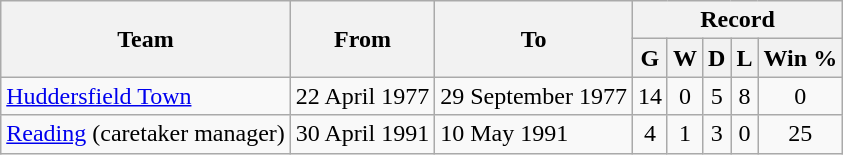<table class="wikitable" style="text-align: center">
<tr>
<th rowspan="2">Team</th>
<th rowspan="2">From</th>
<th rowspan="2">To</th>
<th colspan="5">Record</th>
</tr>
<tr>
<th>G</th>
<th>W</th>
<th>D</th>
<th>L</th>
<th>Win %</th>
</tr>
<tr>
<td align=left><a href='#'>Huddersfield Town</a></td>
<td align=left>22 April 1977</td>
<td align=left>29 September 1977</td>
<td>14</td>
<td>0</td>
<td>5</td>
<td>8</td>
<td>0</td>
</tr>
<tr>
<td align=left><a href='#'>Reading</a> (caretaker manager)</td>
<td align=left>30 April 1991</td>
<td align=left>10 May 1991</td>
<td>4</td>
<td>1</td>
<td>3</td>
<td>0</td>
<td>25</td>
</tr>
</table>
